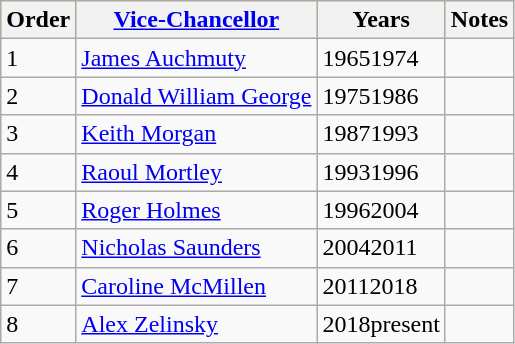<table class="wikitable">
<tr style="background:#fc3;">
<th>Order</th>
<th><a href='#'>Vice-Chancellor</a></th>
<th>Years</th>
<th>Notes</th>
</tr>
<tr>
<td>1</td>
<td><a href='#'>James Auchmuty</a></td>
<td>19651974</td>
<td></td>
</tr>
<tr>
<td>2</td>
<td><a href='#'>Donald William George</a></td>
<td>19751986</td>
<td></td>
</tr>
<tr>
<td>3</td>
<td><a href='#'>Keith Morgan</a></td>
<td>19871993</td>
<td></td>
</tr>
<tr>
<td>4</td>
<td><a href='#'>Raoul Mortley</a></td>
<td>19931996</td>
<td></td>
</tr>
<tr>
<td>5</td>
<td><a href='#'>Roger Holmes</a></td>
<td>19962004</td>
<td></td>
</tr>
<tr>
<td>6</td>
<td><a href='#'>Nicholas Saunders</a></td>
<td>20042011</td>
<td></td>
</tr>
<tr>
<td>7</td>
<td><a href='#'>Caroline McMillen</a></td>
<td>20112018</td>
<td></td>
</tr>
<tr>
<td>8</td>
<td><a href='#'>Alex Zelinsky</a></td>
<td>2018present</td>
<td></td>
</tr>
</table>
